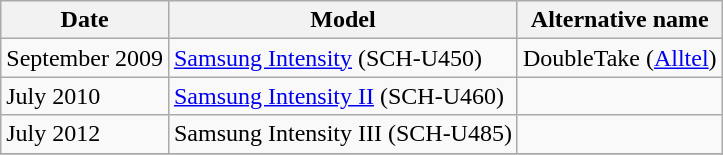<table class="wikitable">
<tr>
<th>Date</th>
<th>Model</th>
<th>Alternative name</th>
</tr>
<tr>
<td>September 2009</td>
<td><a href='#'>Samsung Intensity</a> (SCH-U450)</td>
<td>DoubleTake (<a href='#'>Alltel</a>)</td>
</tr>
<tr>
<td>July 2010</td>
<td><a href='#'>Samsung Intensity II</a> (SCH-U460)</td>
<td></td>
</tr>
<tr>
<td>July 2012</td>
<td>Samsung Intensity III (SCH-U485)</td>
<td></td>
</tr>
<tr>
</tr>
</table>
